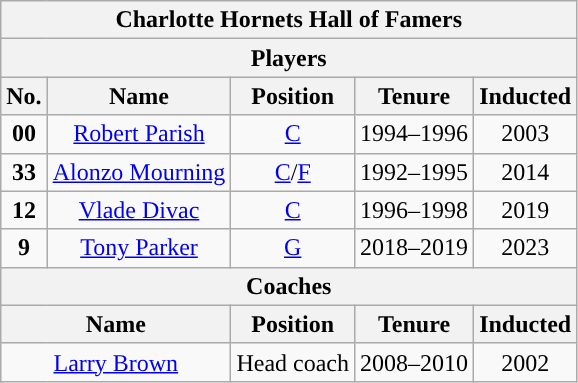<table class="wikitable" style="text-align:center">
<tr>
<th colspan="5">Charlotte Hornets Hall of Famers</th>
</tr>
<tr>
<th colspan="5" style="text-align:center; ">Players</th>
</tr>
<tr>
<th>No.</th>
<th>Name</th>
<th>Position</th>
<th>Tenure</th>
<th>Inducted</th>
</tr>
<tr>
<td><strong>00</strong></td>
<td><a href='#'>Robert Parish</a></td>
<td><a href='#'>C</a></td>
<td>1994–1996</td>
<td>2003</td>
</tr>
<tr>
<td><strong>33</strong></td>
<td><a href='#'>Alonzo Mourning</a></td>
<td><a href='#'>C</a>/<a href='#'>F</a></td>
<td>1992–1995</td>
<td>2014</td>
</tr>
<tr>
<td><strong>12</strong></td>
<td><a href='#'>Vlade Divac</a></td>
<td><a href='#'>C</a></td>
<td>1996–1998</td>
<td>2019</td>
</tr>
<tr>
<td><strong>9</strong></td>
<td><a href='#'>Tony Parker</a></td>
<td><a href='#'>G</a></td>
<td>2018–2019</td>
<td>2023</td>
</tr>
<tr>
<th colspan="5" style="text-align:center; ">Coaches</th>
</tr>
<tr>
<th colspan="2">Name</th>
<th>Position</th>
<th>Tenure</th>
<th>Inducted</th>
</tr>
<tr>
<td colspan="2"><a href='#'>Larry Brown</a></td>
<td>Head coach</td>
<td>2008–2010</td>
<td>2002</td>
</tr>
</table>
